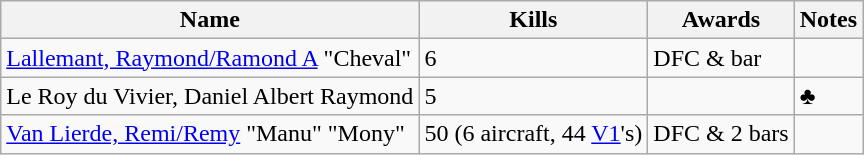<table class=wikitable>
<tr>
<th>Name</th>
<th>Kills</th>
<th>Awards</th>
<th>Notes</th>
</tr>
<tr>
<td><a href='#'>Lallemant, Raymond/Ramond A</a> "Cheval"</td>
<td>6</td>
<td>DFC & bar</td>
<td></td>
</tr>
<tr>
<td>Le Roy du Vivier, Daniel Albert Raymond</td>
<td>5</td>
<td></td>
<td>♣</td>
</tr>
<tr>
<td><a href='#'>Van Lierde, Remi/Remy</a> "Manu" "Mony"</td>
<td>50 (6 aircraft, 44 <a href='#'>V1</a>'s)</td>
<td>DFC & 2 bars</td>
<td></td>
</tr>
</table>
